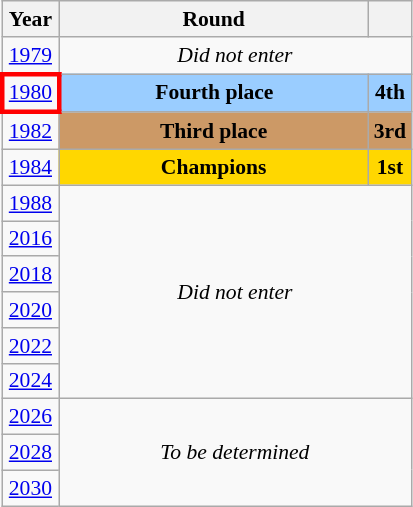<table class="wikitable" style="text-align: center; font-size:90%">
<tr>
<th>Year</th>
<th style="width:200px">Round</th>
<th></th>
</tr>
<tr>
<td><a href='#'>1979</a></td>
<td colspan="2"><em>Did not enter</em></td>
</tr>
<tr>
<td style="border: 3px solid red"><a href='#'>1980</a></td>
<td bgcolor="9acdff"><strong>Fourth place</strong></td>
<td bgcolor="9acdff"><strong>4th</strong></td>
</tr>
<tr>
<td><a href='#'>1982</a></td>
<td bgcolor="cc9966"><strong>Third place</strong></td>
<td bgcolor="cc9966"><strong>3rd</strong></td>
</tr>
<tr>
<td><a href='#'>1984</a></td>
<td bgcolor=Gold><strong>Champions</strong></td>
<td bgcolor=Gold><strong>1st</strong></td>
</tr>
<tr>
<td><a href='#'>1988</a></td>
<td colspan="2" rowspan="6"><em>Did not enter</em></td>
</tr>
<tr>
<td><a href='#'>2016</a></td>
</tr>
<tr>
<td><a href='#'>2018</a></td>
</tr>
<tr>
<td><a href='#'>2020</a></td>
</tr>
<tr>
<td><a href='#'>2022</a></td>
</tr>
<tr>
<td><a href='#'>2024</a></td>
</tr>
<tr>
<td><a href='#'>2026</a></td>
<td colspan="2" rowspan="3"><em>To be determined</em></td>
</tr>
<tr>
<td><a href='#'>2028</a></td>
</tr>
<tr>
<td><a href='#'>2030</a></td>
</tr>
</table>
